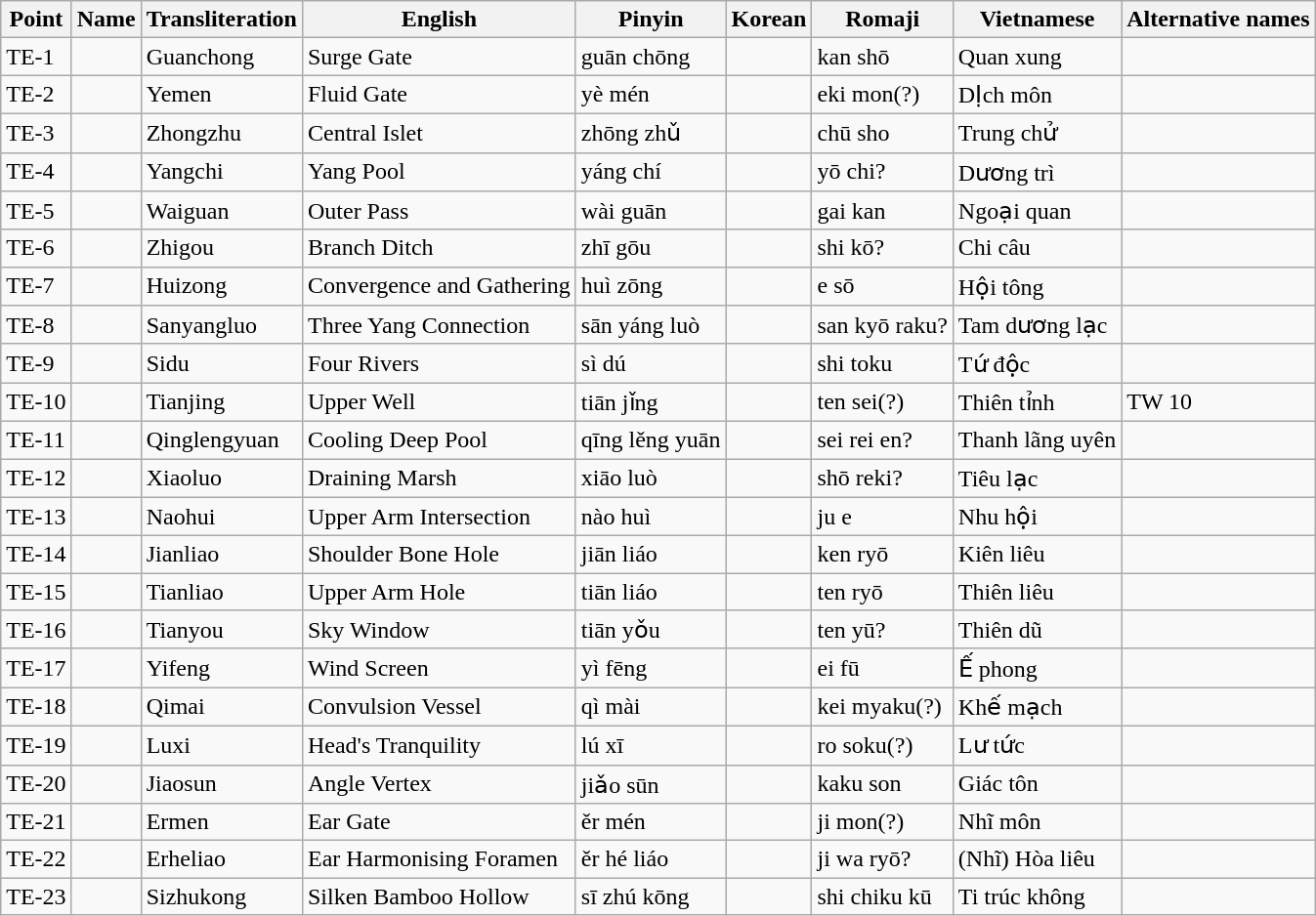<table class="wikitable">
<tr>
<th>Point</th>
<th>Name</th>
<th>Transliteration</th>
<th>English</th>
<th>Pinyin</th>
<th>Korean </th>
<th>Romaji</th>
<th>Vietnamese</th>
<th>Alternative names</th>
</tr>
<tr>
<td>TE-1</td>
<td></td>
<td>Guanchong</td>
<td>Surge Gate</td>
<td>guān chōng</td>
<td></td>
<td>kan shō</td>
<td>Quan xung</td>
<td></td>
</tr>
<tr>
<td>TE-2</td>
<td></td>
<td>Yemen</td>
<td>Fluid Gate</td>
<td>yè mén</td>
<td></td>
<td>eki mon(?)</td>
<td>DỊch môn</td>
<td></td>
</tr>
<tr>
<td>TE-3</td>
<td></td>
<td>Zhongzhu</td>
<td>Central Islet</td>
<td>zhōng zhǔ</td>
<td></td>
<td>chū sho</td>
<td>Trung chử</td>
<td></td>
</tr>
<tr>
<td>TE-4</td>
<td></td>
<td>Yangchi</td>
<td>Yang Pool</td>
<td>yáng chí</td>
<td></td>
<td>yō chi?</td>
<td>Dương trì</td>
<td></td>
</tr>
<tr>
<td>TE-5</td>
<td></td>
<td>Waiguan</td>
<td>Outer Pass</td>
<td>wài guān</td>
<td></td>
<td>gai kan</td>
<td>Ngoại quan</td>
<td></td>
</tr>
<tr>
<td>TE-6</td>
<td></td>
<td>Zhigou</td>
<td>Branch Ditch</td>
<td>zhī gōu</td>
<td></td>
<td>shi kō?</td>
<td>Chi câu</td>
<td></td>
</tr>
<tr>
<td>TE-7</td>
<td></td>
<td>Huizong</td>
<td>Convergence and Gathering</td>
<td>huì zōng</td>
<td></td>
<td>e sō</td>
<td>Hội tông</td>
<td></td>
</tr>
<tr>
<td>TE-8</td>
<td></td>
<td>Sanyangluo</td>
<td>Three Yang Connection</td>
<td>sān yáng luò</td>
<td></td>
<td>san kyō raku?</td>
<td>Tam dương lạc</td>
<td></td>
</tr>
<tr>
<td>TE-9</td>
<td></td>
<td>Sidu</td>
<td>Four Rivers</td>
<td>sì dú</td>
<td></td>
<td>shi toku</td>
<td>Tứ độc</td>
<td></td>
</tr>
<tr>
<td>TE-10</td>
<td></td>
<td>Tianjing</td>
<td>Upper Well</td>
<td>tiān jǐng</td>
<td></td>
<td>ten sei(?)</td>
<td>Thiên tỉnh</td>
<td>TW 10</td>
</tr>
<tr>
<td>TE-11</td>
<td></td>
<td>Qinglengyuan</td>
<td>Cooling Deep Pool</td>
<td>qīng lěng yuān</td>
<td></td>
<td>sei rei en?</td>
<td>Thanh lãng uyên</td>
<td></td>
</tr>
<tr>
<td>TE-12</td>
<td></td>
<td>Xiaoluo</td>
<td>Draining Marsh</td>
<td>xiāo luò</td>
<td></td>
<td>shō reki?</td>
<td>Tiêu lạc</td>
<td></td>
</tr>
<tr>
<td>TE-13</td>
<td></td>
<td>Naohui</td>
<td>Upper Arm Intersection</td>
<td>nào huì</td>
<td></td>
<td>ju e</td>
<td>Nhu hội</td>
<td></td>
</tr>
<tr>
<td>TE-14</td>
<td></td>
<td>Jianliao</td>
<td>Shoulder Bone Hole</td>
<td>jiān liáo</td>
<td></td>
<td>ken ryō</td>
<td>Kiên liêu</td>
<td></td>
</tr>
<tr>
<td>TE-15</td>
<td></td>
<td>Tianliao</td>
<td>Upper Arm Hole</td>
<td>tiān liáo</td>
<td></td>
<td>ten ryō</td>
<td>Thiên liêu</td>
<td></td>
</tr>
<tr>
<td>TE-16</td>
<td></td>
<td>Tianyou</td>
<td>Sky Window</td>
<td>tiān yǒu</td>
<td></td>
<td>ten yū?</td>
<td>Thiên dũ</td>
<td></td>
</tr>
<tr>
<td>TE-17</td>
<td></td>
<td>Yifeng</td>
<td>Wind Screen</td>
<td>yì fēng</td>
<td></td>
<td>ei fū</td>
<td>Ế phong</td>
<td></td>
</tr>
<tr>
<td>TE-18</td>
<td></td>
<td>Qimai</td>
<td>Convulsion Vessel</td>
<td>qì mài</td>
<td></td>
<td>kei myaku(?)</td>
<td>Khế mạch</td>
<td></td>
</tr>
<tr>
<td>TE-19</td>
<td></td>
<td>Luxi</td>
<td>Head's Tranquility</td>
<td>lú xī</td>
<td></td>
<td>ro soku(?)</td>
<td>Lư tức</td>
<td></td>
</tr>
<tr>
<td>TE-20</td>
<td></td>
<td>Jiaosun</td>
<td>Angle Vertex</td>
<td>jiǎo sūn</td>
<td></td>
<td>kaku son</td>
<td>Giác tôn</td>
<td></td>
</tr>
<tr>
<td>TE-21</td>
<td></td>
<td>Ermen</td>
<td>Ear Gate</td>
<td>ěr mén</td>
<td></td>
<td>ji mon(?)</td>
<td>Nhĩ môn</td>
<td></td>
</tr>
<tr>
<td>TE-22</td>
<td></td>
<td>Erheliao</td>
<td>Ear Harmonising Foramen</td>
<td>ěr hé liáo</td>
<td></td>
<td>ji wa ryō?</td>
<td>(Nhĩ) Hòa liêu</td>
<td></td>
</tr>
<tr>
<td>TE-23</td>
<td></td>
<td>Sizhukong</td>
<td>Silken Bamboo Hollow</td>
<td>sī zhú kōng</td>
<td></td>
<td>shi chiku kū</td>
<td>Ti trúc không</td>
<td></td>
</tr>
</table>
